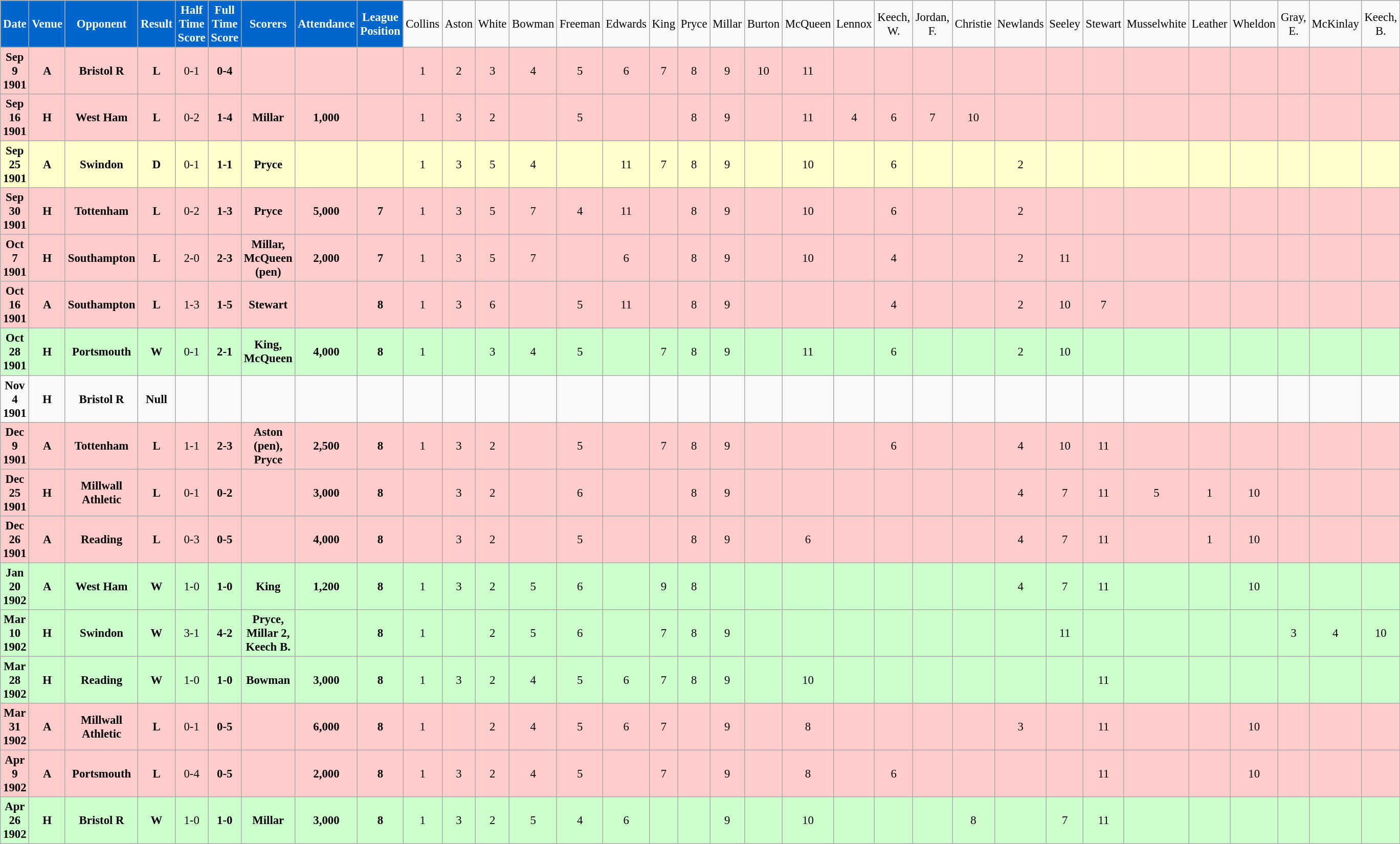<table class="wikitable sortable" style="font-size:95%; text-align:center">
<tr>
<td style="background:#0066CC; color:#FFFFFF; text-align:center;"><strong>Date</strong></td>
<td style="background:#0066CC; color:#FFFFFF; text-align:center;"><strong>Venue</strong></td>
<td style="background:#0066CC; color:#FFFFFF; text-align:center;"><strong>Opponent</strong></td>
<td style="background:#0066CC; color:#FFFFFF; text-align:center;"><strong>Result</strong></td>
<td style="background:#0066CC; color:#FFFFFF; text-align:center;"><strong>Half Time Score</strong></td>
<td style="background:#0066CC; color:#FFFFFF; text-align:center;"><strong>Full Time Score</strong></td>
<td style="background:#0066CC; color:#FFFFFF; text-align:center;"><strong>Scorers</strong></td>
<td style="background:#0066CC; color:#FFFFFF; text-align:center;"><strong>Attendance</strong></td>
<td style="background:#0066CC; color:#FFFFFF; text-align:center;"><strong>League Position</strong></td>
<td>Collins</td>
<td>Aston</td>
<td>White</td>
<td>Bowman</td>
<td>Freeman</td>
<td>Edwards</td>
<td>King</td>
<td>Pryce</td>
<td>Millar</td>
<td>Burton</td>
<td>McQueen</td>
<td>Lennox</td>
<td>Keech, W.</td>
<td>Jordan, F.</td>
<td>Christie</td>
<td>Newlands</td>
<td>Seeley</td>
<td>Stewart</td>
<td>Musselwhite</td>
<td>Leather</td>
<td>Wheldon</td>
<td>Gray, E.</td>
<td>McKinlay</td>
<td>Keech, B.</td>
</tr>
<tr bgcolor="#FFCCCC">
<td><strong>Sep 9 1901</strong></td>
<td><strong>A</strong></td>
<td><strong>Bristol R</strong></td>
<td><strong>L</strong></td>
<td>0-1</td>
<td><strong>0-4</strong></td>
<td></td>
<td></td>
<td></td>
<td>1</td>
<td>2</td>
<td>3</td>
<td>4</td>
<td>5</td>
<td>6</td>
<td>7</td>
<td>8</td>
<td>9</td>
<td>10</td>
<td>11</td>
<td></td>
<td></td>
<td></td>
<td></td>
<td></td>
<td></td>
<td></td>
<td></td>
<td></td>
<td></td>
<td></td>
<td></td>
<td></td>
</tr>
<tr bgcolor="#FFCCCC">
<td><strong>Sep 16 1901</strong></td>
<td><strong>H</strong></td>
<td><strong>West Ham</strong></td>
<td><strong>L</strong></td>
<td>0-2</td>
<td><strong>1-4</strong></td>
<td><strong>Millar</strong></td>
<td><strong>1,000</strong></td>
<td></td>
<td>1</td>
<td>3</td>
<td>2</td>
<td></td>
<td>5</td>
<td></td>
<td></td>
<td>8</td>
<td>9</td>
<td></td>
<td>11</td>
<td>4</td>
<td>6</td>
<td>7</td>
<td>10</td>
<td></td>
<td></td>
<td></td>
<td></td>
<td></td>
<td></td>
<td></td>
<td></td>
<td></td>
</tr>
<tr bgcolor="#FFFFCC">
<td><strong>Sep 25 1901</strong></td>
<td><strong>A</strong></td>
<td><strong>Swindon</strong></td>
<td><strong>D</strong></td>
<td>0-1</td>
<td><strong>1-1</strong></td>
<td><strong>Pryce</strong></td>
<td></td>
<td></td>
<td>1</td>
<td>3</td>
<td>5</td>
<td>4</td>
<td></td>
<td>11</td>
<td>7</td>
<td>8</td>
<td>9</td>
<td></td>
<td>10</td>
<td></td>
<td>6</td>
<td></td>
<td></td>
<td>2</td>
<td></td>
<td></td>
<td></td>
<td></td>
<td></td>
<td></td>
<td></td>
<td></td>
</tr>
<tr bgcolor="#FFCCCC">
<td><strong>Sep 30 1901</strong></td>
<td><strong>H</strong></td>
<td><strong>Tottenham</strong></td>
<td><strong>L</strong></td>
<td>0-2</td>
<td><strong>1-3</strong></td>
<td><strong>Pryce</strong></td>
<td><strong>5,000</strong></td>
<td><strong>7</strong></td>
<td>1</td>
<td>3</td>
<td>5</td>
<td>7</td>
<td>4</td>
<td>11</td>
<td></td>
<td>8</td>
<td>9</td>
<td></td>
<td>10</td>
<td></td>
<td>6</td>
<td></td>
<td></td>
<td>2</td>
<td></td>
<td></td>
<td></td>
<td></td>
<td></td>
<td></td>
<td></td>
<td></td>
</tr>
<tr bgcolor="#FFCCCC">
<td><strong>Oct 7 1901</strong></td>
<td><strong>H</strong></td>
<td><strong>Southampton</strong></td>
<td><strong>L</strong></td>
<td>2-0</td>
<td><strong>2-3</strong></td>
<td><strong>Millar, McQueen (pen)</strong></td>
<td><strong>2,000</strong></td>
<td><strong>7</strong></td>
<td>1</td>
<td>3</td>
<td>5</td>
<td>7</td>
<td></td>
<td>6</td>
<td></td>
<td>8</td>
<td>9</td>
<td></td>
<td>10</td>
<td></td>
<td>4</td>
<td></td>
<td></td>
<td>2</td>
<td>11</td>
<td></td>
<td></td>
<td></td>
<td></td>
<td></td>
<td></td>
<td></td>
</tr>
<tr bgcolor="#FFCCCC">
<td><strong>Oct 16 1901</strong></td>
<td><strong>A</strong></td>
<td><strong>Southampton</strong></td>
<td><strong>L</strong></td>
<td>1-3</td>
<td><strong>1-5</strong></td>
<td><strong>Stewart</strong></td>
<td></td>
<td><strong>8</strong></td>
<td>1</td>
<td>3</td>
<td>6</td>
<td></td>
<td>5</td>
<td>11</td>
<td></td>
<td>8</td>
<td>9</td>
<td></td>
<td></td>
<td></td>
<td>4</td>
<td></td>
<td></td>
<td>2</td>
<td>10</td>
<td>7</td>
<td></td>
<td></td>
<td></td>
<td></td>
<td></td>
<td></td>
</tr>
<tr bgcolor="#CCFFCC">
<td><strong>Oct 28 1901</strong></td>
<td><strong>H</strong></td>
<td><strong>Portsmouth</strong></td>
<td><strong>W</strong></td>
<td>0-1</td>
<td><strong>2-1</strong></td>
<td><strong>King, McQueen</strong></td>
<td><strong>4,000</strong></td>
<td><strong>8</strong></td>
<td>1</td>
<td></td>
<td>3</td>
<td>4</td>
<td>5</td>
<td></td>
<td>7</td>
<td>8</td>
<td>9</td>
<td></td>
<td>11</td>
<td></td>
<td>6</td>
<td></td>
<td></td>
<td>2</td>
<td>10</td>
<td></td>
<td></td>
<td></td>
<td></td>
<td></td>
<td></td>
<td></td>
</tr>
<tr>
<td><strong>Nov 4 1901</strong></td>
<td><strong>H</strong></td>
<td><strong>Bristol R</strong></td>
<td><strong>Null</strong></td>
<td></td>
<td></td>
<td></td>
<td></td>
<td></td>
<td></td>
<td></td>
<td></td>
<td></td>
<td></td>
<td></td>
<td></td>
<td></td>
<td></td>
<td></td>
<td></td>
<td></td>
<td></td>
<td></td>
<td></td>
<td></td>
<td></td>
<td></td>
<td></td>
<td></td>
<td></td>
<td></td>
<td></td>
<td></td>
</tr>
<tr bgcolor="#FFCCCC">
<td><strong>Dec 9 1901</strong></td>
<td><strong>A</strong></td>
<td><strong>Tottenham</strong></td>
<td><strong>L</strong></td>
<td>1-1</td>
<td><strong>2-3</strong></td>
<td><strong>Aston (pen), Pryce</strong></td>
<td><strong>2,500</strong></td>
<td><strong>8</strong></td>
<td>1</td>
<td>3</td>
<td>2</td>
<td></td>
<td>5</td>
<td></td>
<td>7</td>
<td>8</td>
<td>9</td>
<td></td>
<td></td>
<td></td>
<td>6</td>
<td></td>
<td></td>
<td>4</td>
<td>10</td>
<td>11</td>
<td></td>
<td></td>
<td></td>
<td></td>
<td></td>
<td></td>
</tr>
<tr bgcolor="#FFCCCC">
<td><strong>Dec 25 1901</strong></td>
<td><strong>H</strong></td>
<td><strong>Millwall Athletic</strong></td>
<td><strong>L</strong></td>
<td>0-1</td>
<td><strong>0-2</strong></td>
<td></td>
<td><strong>3,000</strong></td>
<td><strong>8</strong></td>
<td></td>
<td>3</td>
<td>2</td>
<td></td>
<td>6</td>
<td></td>
<td></td>
<td>8</td>
<td>9</td>
<td></td>
<td></td>
<td></td>
<td></td>
<td></td>
<td></td>
<td>4</td>
<td>7</td>
<td>11</td>
<td>5</td>
<td>1</td>
<td>10</td>
<td></td>
<td></td>
<td></td>
</tr>
<tr bgcolor="#FFCCCC">
<td><strong>Dec 26 1901</strong></td>
<td><strong>A</strong></td>
<td><strong>Reading</strong></td>
<td><strong>L</strong></td>
<td>0-3</td>
<td><strong>0-5</strong></td>
<td></td>
<td><strong>4,000</strong></td>
<td><strong>8</strong></td>
<td></td>
<td>3</td>
<td>2</td>
<td></td>
<td>5</td>
<td></td>
<td></td>
<td>8</td>
<td>9</td>
<td></td>
<td>6</td>
<td></td>
<td></td>
<td></td>
<td></td>
<td>4</td>
<td>7</td>
<td>11</td>
<td></td>
<td>1</td>
<td>10</td>
<td></td>
<td></td>
<td></td>
</tr>
<tr bgcolor="#CCFFCC">
<td><strong>Jan 20 1902</strong></td>
<td><strong>A</strong></td>
<td><strong>West Ham</strong></td>
<td><strong>W</strong></td>
<td>1-0</td>
<td><strong>1-0</strong></td>
<td><strong>King</strong></td>
<td><strong>1,200</strong></td>
<td><strong>8</strong></td>
<td>1</td>
<td>3</td>
<td>2</td>
<td>5</td>
<td>6</td>
<td></td>
<td>9</td>
<td>8</td>
<td></td>
<td></td>
<td></td>
<td></td>
<td></td>
<td></td>
<td></td>
<td>4</td>
<td>7</td>
<td>11</td>
<td></td>
<td></td>
<td>10</td>
<td></td>
<td></td>
<td></td>
</tr>
<tr bgcolor="#CCFFCC">
<td><strong>Mar 10 1902</strong></td>
<td><strong>H</strong></td>
<td><strong>Swindon</strong></td>
<td><strong>W</strong></td>
<td>3-1</td>
<td><strong>4-2</strong></td>
<td><strong>Pryce, Millar 2, Keech B.</strong></td>
<td></td>
<td><strong>8</strong></td>
<td>1</td>
<td></td>
<td>2</td>
<td>5</td>
<td>6</td>
<td></td>
<td>7</td>
<td>8</td>
<td>9</td>
<td></td>
<td></td>
<td></td>
<td></td>
<td></td>
<td></td>
<td></td>
<td>11</td>
<td></td>
<td></td>
<td></td>
<td></td>
<td>3</td>
<td>4</td>
<td>10</td>
</tr>
<tr bgcolor="#CCFFCC">
<td><strong>Mar 28 1902</strong></td>
<td><strong>H</strong></td>
<td><strong>Reading</strong></td>
<td><strong>W</strong></td>
<td>1-0</td>
<td><strong>1-0</strong></td>
<td><strong>Bowman</strong></td>
<td><strong>3,000</strong></td>
<td><strong>8</strong></td>
<td>1</td>
<td>3</td>
<td>2</td>
<td>4</td>
<td>5</td>
<td>6</td>
<td>7</td>
<td>8</td>
<td>9</td>
<td></td>
<td>10</td>
<td></td>
<td></td>
<td></td>
<td></td>
<td></td>
<td></td>
<td>11</td>
<td></td>
<td></td>
<td></td>
<td></td>
<td></td>
<td></td>
</tr>
<tr bgcolor="#FFCCCC">
<td><strong>Mar 31 1902</strong></td>
<td><strong>A</strong></td>
<td><strong>Millwall Athletic</strong></td>
<td><strong>L</strong></td>
<td>0-1</td>
<td><strong>0-5</strong></td>
<td></td>
<td><strong>6,000</strong></td>
<td><strong>8</strong></td>
<td>1</td>
<td></td>
<td>2</td>
<td>4</td>
<td>5</td>
<td>6</td>
<td>7</td>
<td></td>
<td>9</td>
<td></td>
<td>8</td>
<td></td>
<td></td>
<td></td>
<td></td>
<td>3</td>
<td></td>
<td>11</td>
<td></td>
<td></td>
<td>10</td>
<td></td>
<td></td>
<td></td>
</tr>
<tr bgcolor="#FFCCCC">
<td><strong>Apr 9 1902</strong></td>
<td><strong>A</strong></td>
<td><strong>Portsmouth</strong></td>
<td><strong>L</strong></td>
<td>0-4</td>
<td><strong>0-5</strong></td>
<td></td>
<td><strong>2,000</strong></td>
<td><strong>8</strong></td>
<td>1</td>
<td>3</td>
<td>2</td>
<td>4</td>
<td>5</td>
<td></td>
<td>7</td>
<td></td>
<td>9</td>
<td></td>
<td>8</td>
<td></td>
<td>6</td>
<td></td>
<td></td>
<td></td>
<td></td>
<td>11</td>
<td></td>
<td></td>
<td>10</td>
<td></td>
<td></td>
<td></td>
</tr>
<tr bgcolor="#CCFFCC">
<td><strong>Apr 26 1902</strong></td>
<td><strong>H</strong></td>
<td><strong>Bristol R</strong></td>
<td><strong>W</strong></td>
<td>1-0</td>
<td><strong>1-0</strong></td>
<td><strong>Millar</strong></td>
<td><strong>3,000</strong></td>
<td><strong>8</strong></td>
<td>1</td>
<td>3</td>
<td>2</td>
<td>5</td>
<td>4</td>
<td>6</td>
<td></td>
<td></td>
<td>9</td>
<td></td>
<td>10</td>
<td></td>
<td></td>
<td></td>
<td>8</td>
<td></td>
<td>7</td>
<td>11</td>
<td></td>
<td></td>
<td></td>
<td></td>
<td></td>
<td></td>
</tr>
</table>
